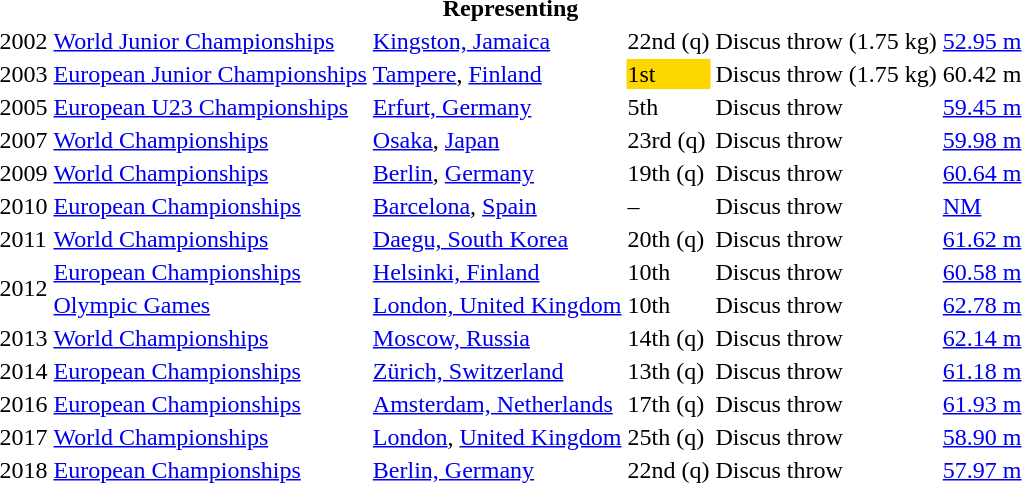<table>
<tr>
<th colspan="6">Representing </th>
</tr>
<tr>
<td>2002</td>
<td><a href='#'>World Junior Championships</a></td>
<td><a href='#'>Kingston, Jamaica</a></td>
<td>22nd (q)</td>
<td>Discus throw (1.75 kg)</td>
<td><a href='#'>52.95 m</a></td>
</tr>
<tr>
<td>2003</td>
<td><a href='#'>European Junior Championships</a></td>
<td><a href='#'>Tampere</a>, <a href='#'>Finland</a></td>
<td bgcolor="gold">1st</td>
<td>Discus throw (1.75 kg)</td>
<td>60.42 m</td>
</tr>
<tr>
<td>2005</td>
<td><a href='#'>European U23 Championships</a></td>
<td><a href='#'>Erfurt, Germany</a></td>
<td>5th</td>
<td>Discus throw</td>
<td><a href='#'>59.45 m</a></td>
</tr>
<tr>
<td>2007</td>
<td><a href='#'>World Championships</a></td>
<td><a href='#'>Osaka</a>, <a href='#'>Japan</a></td>
<td>23rd (q)</td>
<td>Discus throw</td>
<td><a href='#'>59.98 m</a></td>
</tr>
<tr>
<td>2009</td>
<td><a href='#'>World Championships</a></td>
<td><a href='#'>Berlin</a>, <a href='#'>Germany</a></td>
<td>19th (q)</td>
<td>Discus throw</td>
<td><a href='#'>60.64 m</a></td>
</tr>
<tr>
<td>2010</td>
<td><a href='#'>European Championships</a></td>
<td><a href='#'>Barcelona</a>, <a href='#'>Spain</a></td>
<td>–</td>
<td>Discus throw</td>
<td><a href='#'>NM</a></td>
</tr>
<tr>
<td>2011</td>
<td><a href='#'>World Championships</a></td>
<td><a href='#'>Daegu, South Korea</a></td>
<td>20th (q)</td>
<td>Discus throw</td>
<td><a href='#'>61.62 m</a></td>
</tr>
<tr>
<td rowspan=2>2012</td>
<td><a href='#'>European Championships</a></td>
<td><a href='#'>Helsinki, Finland</a></td>
<td>10th</td>
<td>Discus throw</td>
<td><a href='#'>60.58 m</a></td>
</tr>
<tr>
<td><a href='#'>Olympic Games</a></td>
<td><a href='#'>London, United Kingdom</a></td>
<td>10th</td>
<td>Discus throw</td>
<td><a href='#'>62.78 m</a></td>
</tr>
<tr>
<td>2013</td>
<td><a href='#'>World Championships</a></td>
<td><a href='#'>Moscow, Russia</a></td>
<td>14th (q)</td>
<td>Discus throw</td>
<td><a href='#'>62.14 m</a></td>
</tr>
<tr>
<td>2014</td>
<td><a href='#'>European Championships</a></td>
<td><a href='#'>Zürich, Switzerland</a></td>
<td>13th (q)</td>
<td>Discus throw</td>
<td><a href='#'>61.18 m</a></td>
</tr>
<tr>
<td>2016</td>
<td><a href='#'>European Championships</a></td>
<td><a href='#'>Amsterdam, Netherlands</a></td>
<td>17th (q)</td>
<td>Discus throw</td>
<td><a href='#'>61.93 m</a></td>
</tr>
<tr>
<td>2017</td>
<td><a href='#'>World Championships</a></td>
<td><a href='#'>London</a>, <a href='#'>United Kingdom</a></td>
<td>25th (q)</td>
<td>Discus throw</td>
<td><a href='#'>58.90 m</a></td>
</tr>
<tr>
<td>2018</td>
<td><a href='#'>European Championships</a></td>
<td><a href='#'>Berlin, Germany</a></td>
<td>22nd (q)</td>
<td>Discus throw</td>
<td><a href='#'>57.97 m</a></td>
</tr>
</table>
